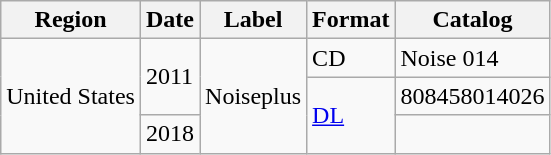<table class="wikitable">
<tr>
<th>Region</th>
<th>Date</th>
<th>Label</th>
<th>Format</th>
<th>Catalog</th>
</tr>
<tr>
<td rowspan="3">United States</td>
<td rowspan="2">2011</td>
<td rowspan="3">Noiseplus</td>
<td>CD</td>
<td>Noise 014</td>
</tr>
<tr>
<td rowspan="2"><a href='#'>DL</a></td>
<td>808458014026</td>
</tr>
<tr>
<td>2018</td>
<td></td>
</tr>
</table>
